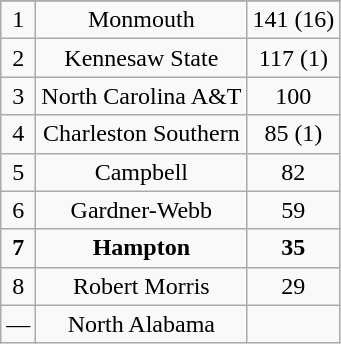<table class="wikitable">
<tr align="center">
</tr>
<tr align="center">
<td>1</td>
<td>Monmouth</td>
<td>141 (16)</td>
</tr>
<tr align="center">
<td>2</td>
<td>Kennesaw State</td>
<td>117 (1)</td>
</tr>
<tr align="center">
<td>3</td>
<td>North Carolina A&T</td>
<td>100</td>
</tr>
<tr align="center">
<td>4</td>
<td>Charleston Southern</td>
<td>85 (1)</td>
</tr>
<tr align="center">
<td>5</td>
<td>Campbell</td>
<td>82</td>
</tr>
<tr align="center">
<td>6</td>
<td>Gardner-Webb</td>
<td>59</td>
</tr>
<tr align="center">
<td><strong>7</strong></td>
<td><strong>Hampton</strong></td>
<td><strong>35</strong></td>
</tr>
<tr align="center">
<td>8</td>
<td>Robert Morris</td>
<td>29</td>
</tr>
<tr align="center">
<td>—</td>
<td>North Alabama</td>
<td></td>
</tr>
</table>
